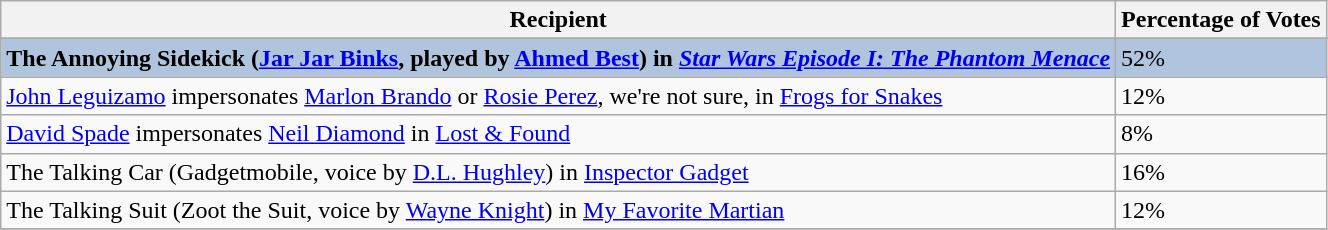<table class="wikitable sortable plainrowheaders" align="centre">
<tr>
<th>Recipient</th>
<th>Percentage of Votes</th>
</tr>
<tr>
</tr>
<tr style="background:#B0C4DE;">
<td><strong>The Annoying Sidekick (<a href='#'>Jar Jar Binks</a>, played by <a href='#'>Ahmed Best</a>) in <em><a href='#'>Star Wars Episode I: The Phantom Menace</a><strong><em></td>
<td></strong>52%<strong></td>
</tr>
<tr>
<td><a href='#'>John Leguizamo</a> impersonates <a href='#'>Marlon Brando</a> or <a href='#'>Rosie Perez</a>, we're not sure, in </em><a href='#'>Frogs for Snakes</a><em></td>
<td>12%</td>
</tr>
<tr>
<td><a href='#'>David Spade</a> impersonates <a href='#'>Neil Diamond</a> in </em><a href='#'>Lost & Found</a><em></td>
<td>8%</td>
</tr>
<tr>
<td>The Talking Car (Gadgetmobile, voice by <a href='#'>D.L. Hughley</a>) in </em><a href='#'>Inspector Gadget</a><em></td>
<td>16%</td>
</tr>
<tr>
<td>The Talking Suit (Zoot the Suit, voice by <a href='#'>Wayne Knight</a>) in </em><a href='#'>My Favorite Martian</a><em></td>
<td>12%</td>
</tr>
<tr>
</tr>
</table>
